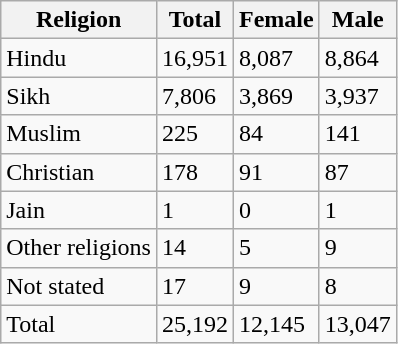<table class="wikitable sortable">
<tr>
<th>Religion</th>
<th>Total</th>
<th>Female</th>
<th>Male</th>
</tr>
<tr>
<td>Hindu</td>
<td>16,951</td>
<td>8,087</td>
<td>8,864</td>
</tr>
<tr>
<td>Sikh</td>
<td>7,806</td>
<td>3,869</td>
<td>3,937</td>
</tr>
<tr>
<td>Muslim</td>
<td>225</td>
<td>84</td>
<td>141</td>
</tr>
<tr>
<td>Christian</td>
<td>178</td>
<td>91</td>
<td>87</td>
</tr>
<tr>
<td>Jain</td>
<td>1</td>
<td>0</td>
<td>1</td>
</tr>
<tr>
<td>Other religions</td>
<td>14</td>
<td>5</td>
<td>9</td>
</tr>
<tr>
<td>Not stated</td>
<td>17</td>
<td>9</td>
<td>8</td>
</tr>
<tr>
<td>Total</td>
<td>25,192</td>
<td>12,145</td>
<td>13,047</td>
</tr>
</table>
